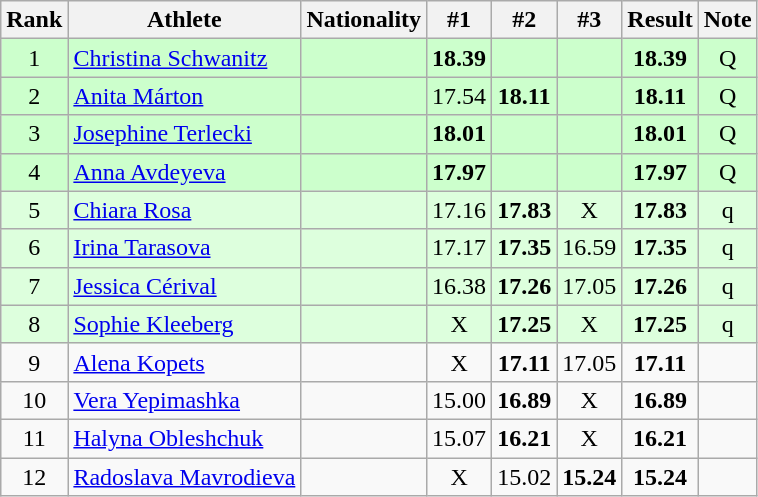<table class="wikitable sortable" style="text-align:center">
<tr>
<th>Rank</th>
<th>Athlete</th>
<th>Nationality</th>
<th>#1</th>
<th>#2</th>
<th>#3</th>
<th>Result</th>
<th>Note</th>
</tr>
<tr bgcolor=ccffcc>
<td>1</td>
<td align=left><a href='#'>Christina Schwanitz</a></td>
<td align=left></td>
<td><strong>18.39 </strong></td>
<td></td>
<td></td>
<td><strong>18.39 </strong></td>
<td>Q</td>
</tr>
<tr bgcolor=ccffcc>
<td>2</td>
<td align=left><a href='#'>Anita Márton</a></td>
<td align=left></td>
<td>17.54</td>
<td><strong>18.11</strong></td>
<td></td>
<td><strong>18.11</strong></td>
<td>Q</td>
</tr>
<tr bgcolor=ccffcc>
<td>3</td>
<td align=left><a href='#'>Josephine Terlecki</a></td>
<td align=left></td>
<td><strong>18.01</strong></td>
<td></td>
<td></td>
<td><strong>18.01</strong></td>
<td>Q</td>
</tr>
<tr bgcolor=ccffcc>
<td>4</td>
<td align=left><a href='#'>Anna Avdeyeva</a></td>
<td align=left></td>
<td><strong>17.97</strong></td>
<td></td>
<td></td>
<td><strong>17.97</strong></td>
<td>Q</td>
</tr>
<tr bgcolor=ddffdd>
<td>5</td>
<td align=left><a href='#'>Chiara Rosa</a></td>
<td align=left></td>
<td>17.16</td>
<td><strong>17.83</strong></td>
<td>X</td>
<td><strong>17.83</strong></td>
<td>q</td>
</tr>
<tr bgcolor=ddffdd>
<td>6</td>
<td align=left><a href='#'>Irina Tarasova</a></td>
<td align=left></td>
<td>17.17</td>
<td><strong>17.35</strong></td>
<td>16.59</td>
<td><strong>17.35</strong></td>
<td>q</td>
</tr>
<tr bgcolor=ddffdd>
<td>7</td>
<td align=left><a href='#'>Jessica Cérival</a></td>
<td align=left></td>
<td>16.38</td>
<td><strong>17.26</strong></td>
<td>17.05</td>
<td><strong>17.26</strong></td>
<td>q</td>
</tr>
<tr bgcolor=ddffdd>
<td>8</td>
<td align=left><a href='#'>Sophie Kleeberg</a></td>
<td align=left></td>
<td>X</td>
<td><strong>17.25</strong></td>
<td>X</td>
<td><strong>17.25</strong></td>
<td>q</td>
</tr>
<tr>
<td>9</td>
<td align=left><a href='#'>Alena Kopets</a></td>
<td align=left></td>
<td>X</td>
<td><strong>17.11</strong></td>
<td>17.05</td>
<td><strong>17.11</strong></td>
<td></td>
</tr>
<tr>
<td>10</td>
<td align=left><a href='#'>Vera Yepimashka</a></td>
<td align=left></td>
<td>15.00</td>
<td><strong>16.89</strong></td>
<td>X</td>
<td><strong>16.89</strong></td>
<td></td>
</tr>
<tr>
<td>11</td>
<td align=left><a href='#'>Halyna Obleshchuk</a></td>
<td align=left></td>
<td>15.07</td>
<td><strong>16.21</strong></td>
<td>X</td>
<td><strong>16.21</strong></td>
<td></td>
</tr>
<tr>
<td>12</td>
<td align=left><a href='#'>Radoslava Mavrodieva</a></td>
<td align=left></td>
<td>X</td>
<td>15.02</td>
<td><strong>15.24</strong></td>
<td><strong>15.24</strong></td>
<td></td>
</tr>
</table>
